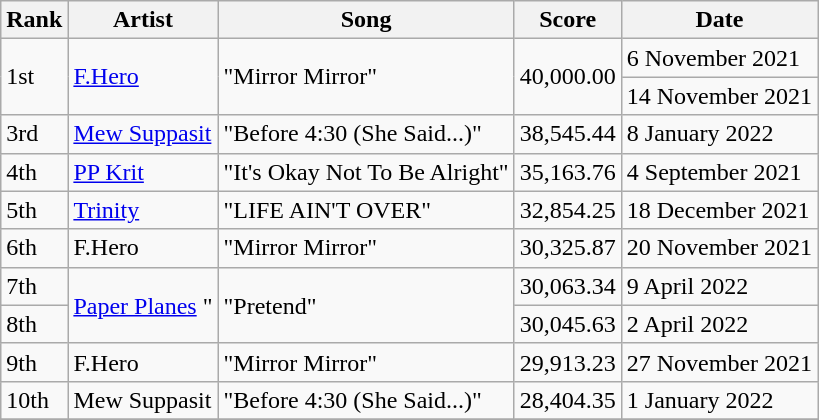<table class="wikitable">
<tr>
<th>Rank</th>
<th>Artist</th>
<th>Song</th>
<th>Score</th>
<th>Date</th>
</tr>
<tr>
<td rowspan="2">1st</td>
<td rowspan="2"><a href='#'>F.Hero</a> </td>
<td rowspan="2">"Mirror Mirror"</td>
<td rowspan="2">40,000.00</td>
<td>6 November 2021</td>
</tr>
<tr>
<td>14 November 2021</td>
</tr>
<tr>
<td>3rd</td>
<td><a href='#'>Mew Suppasit</a> </td>
<td>"Before 4:30 (She Said...)"</td>
<td>38,545.44</td>
<td>8 January 2022</td>
</tr>
<tr>
<td>4th</td>
<td><a href='#'>PP Krit</a></td>
<td>"It's Okay Not To Be Alright"</td>
<td>35,163.76</td>
<td>4 September 2021</td>
</tr>
<tr>
<td>5th</td>
<td><a href='#'>Trinity</a></td>
<td>"LIFE AIN'T OVER"</td>
<td>32,854.25</td>
<td>18 December 2021</td>
</tr>
<tr>
<td>6th</td>
<td>F.Hero </td>
<td>"Mirror Mirror"</td>
<td>30,325.87</td>
<td>20 November 2021</td>
</tr>
<tr>
<td>7th</td>
<td rowspan="2"><a href='#'>Paper Planes</a> "</td>
<td rowspan="2">"Pretend"</td>
<td>30,063.34</td>
<td>9 April 2022</td>
</tr>
<tr>
<td>8th</td>
<td>30,045.63</td>
<td>2 April 2022</td>
</tr>
<tr>
<td>9th</td>
<td>F.Hero </td>
<td>"Mirror Mirror"</td>
<td>29,913.23</td>
<td>27 November 2021</td>
</tr>
<tr>
<td>10th</td>
<td>Mew Suppasit </td>
<td>"Before 4:30 (She Said...)"</td>
<td>28,404.35</td>
<td>1 January 2022</td>
</tr>
<tr>
</tr>
</table>
